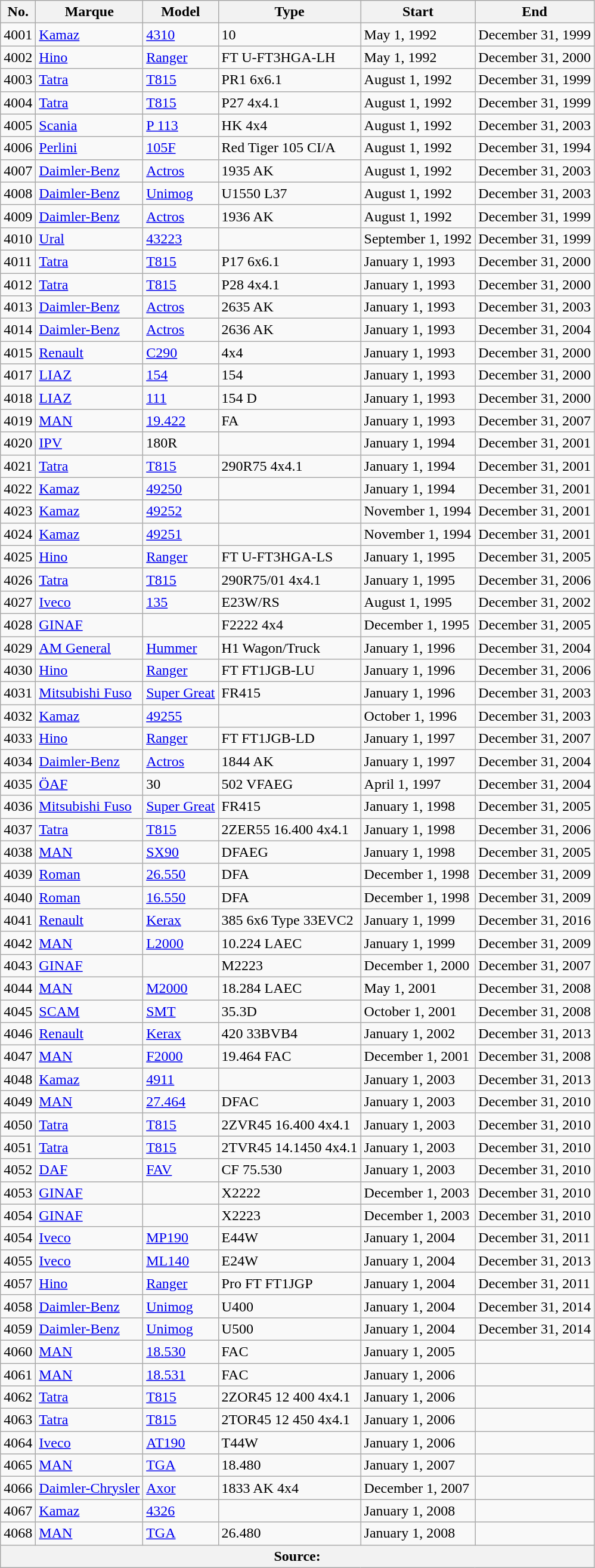<table class="wikitable sortable">
<tr>
<th>No.</th>
<th>Marque</th>
<th>Model</th>
<th>Type</th>
<th>Start</th>
<th>End</th>
</tr>
<tr>
<td>4001</td>
<td> <a href='#'>Kamaz</a></td>
<td><a href='#'>4310</a></td>
<td>10</td>
<td>May 1, 1992</td>
<td>December 31, 1999</td>
</tr>
<tr>
<td>4002</td>
<td> <a href='#'>Hino</a></td>
<td><a href='#'>Ranger</a></td>
<td>FT U-FT3HGA-LH</td>
<td>May 1, 1992</td>
<td>December 31, 2000</td>
</tr>
<tr>
<td>4003</td>
<td> <a href='#'>Tatra</a></td>
<td><a href='#'>T815</a></td>
<td>PR1 6x6.1</td>
<td>August 1, 1992</td>
<td>December 31, 1999</td>
</tr>
<tr>
<td>4004</td>
<td> <a href='#'>Tatra</a></td>
<td><a href='#'>T815</a></td>
<td>P27 4x4.1</td>
<td>August 1, 1992</td>
<td>December 31, 1999</td>
</tr>
<tr>
<td>4005</td>
<td> <a href='#'>Scania</a></td>
<td><a href='#'>P 113</a></td>
<td>HK 4x4</td>
<td>August 1, 1992</td>
<td>December 31, 2003</td>
</tr>
<tr>
<td>4006</td>
<td> <a href='#'>Perlini</a></td>
<td><a href='#'>105F</a></td>
<td>Red Tiger 105 CI/A</td>
<td>August 1, 1992</td>
<td>December 31, 1994</td>
</tr>
<tr>
<td>4007</td>
<td> <a href='#'>Daimler-Benz</a></td>
<td><a href='#'>Actros</a></td>
<td>1935 AK</td>
<td>August 1, 1992</td>
<td>December 31, 2003</td>
</tr>
<tr>
<td>4008</td>
<td> <a href='#'>Daimler-Benz</a></td>
<td><a href='#'>Unimog</a></td>
<td>U1550 L37</td>
<td>August 1, 1992</td>
<td>December 31, 2003</td>
</tr>
<tr>
<td>4009</td>
<td> <a href='#'>Daimler-Benz</a></td>
<td><a href='#'>Actros</a></td>
<td>1936 AK</td>
<td>August 1, 1992</td>
<td>December 31, 1999</td>
</tr>
<tr>
<td>4010</td>
<td> <a href='#'>Ural</a></td>
<td><a href='#'>43223</a></td>
<td></td>
<td>September 1, 1992</td>
<td>December 31, 1999</td>
</tr>
<tr>
<td>4011</td>
<td> <a href='#'>Tatra</a></td>
<td><a href='#'>T815</a></td>
<td>P17 6x6.1</td>
<td>January 1, 1993</td>
<td>December 31, 2000</td>
</tr>
<tr>
<td>4012</td>
<td> <a href='#'>Tatra</a></td>
<td><a href='#'>T815</a></td>
<td>P28 4x4.1</td>
<td>January 1, 1993</td>
<td>December 31, 2000</td>
</tr>
<tr>
<td>4013</td>
<td> <a href='#'>Daimler-Benz</a></td>
<td><a href='#'>Actros</a></td>
<td>2635 AK</td>
<td>January 1, 1993</td>
<td>December 31, 2003</td>
</tr>
<tr>
<td>4014</td>
<td> <a href='#'>Daimler-Benz</a></td>
<td><a href='#'>Actros</a></td>
<td>2636 AK</td>
<td>January 1, 1993</td>
<td>December 31, 2004</td>
</tr>
<tr>
<td>4015</td>
<td> <a href='#'>Renault</a></td>
<td><a href='#'>C290</a></td>
<td>4x4</td>
<td>January 1, 1993</td>
<td>December 31, 2000</td>
</tr>
<tr>
<td>4017</td>
<td> <a href='#'>LIAZ</a></td>
<td><a href='#'>154</a></td>
<td>154</td>
<td>January 1, 1993</td>
<td>December 31, 2000</td>
</tr>
<tr>
<td>4018</td>
<td> <a href='#'>LIAZ</a></td>
<td><a href='#'>111</a></td>
<td>154 D</td>
<td>January 1, 1993</td>
<td>December 31, 2000</td>
</tr>
<tr>
<td>4019</td>
<td> <a href='#'>MAN</a></td>
<td><a href='#'>19.422</a></td>
<td>FA</td>
<td>January 1, 1993</td>
<td>December 31, 2007</td>
</tr>
<tr>
<td>4020</td>
<td> <a href='#'>IPV</a></td>
<td>180R</td>
<td></td>
<td>January 1, 1994</td>
<td>December 31, 2001</td>
</tr>
<tr>
<td>4021</td>
<td> <a href='#'>Tatra</a></td>
<td><a href='#'>T815</a></td>
<td>290R75 4x4.1</td>
<td>January 1, 1994</td>
<td>December 31, 2001</td>
</tr>
<tr>
<td>4022</td>
<td> <a href='#'>Kamaz</a></td>
<td><a href='#'>49250</a></td>
<td></td>
<td>January 1, 1994</td>
<td>December 31, 2001</td>
</tr>
<tr>
<td>4023</td>
<td> <a href='#'>Kamaz</a></td>
<td><a href='#'>49252</a></td>
<td></td>
<td>November 1, 1994</td>
<td>December 31, 2001</td>
</tr>
<tr>
<td>4024</td>
<td> <a href='#'>Kamaz</a></td>
<td><a href='#'>49251</a></td>
<td></td>
<td>November 1, 1994</td>
<td>December 31, 2001</td>
</tr>
<tr>
<td>4025</td>
<td> <a href='#'>Hino</a></td>
<td><a href='#'>Ranger</a></td>
<td>FT U-FT3HGA-LS</td>
<td>January 1, 1995</td>
<td>December 31, 2005</td>
</tr>
<tr>
<td>4026</td>
<td> <a href='#'>Tatra</a></td>
<td><a href='#'>T815</a></td>
<td>290R75/01 4x4.1</td>
<td>January 1, 1995</td>
<td>December 31, 2006</td>
</tr>
<tr>
<td>4027</td>
<td> <a href='#'>Iveco</a></td>
<td><a href='#'>135</a></td>
<td>E23W/RS</td>
<td>August 1, 1995</td>
<td>December 31, 2002</td>
</tr>
<tr>
<td>4028</td>
<td> <a href='#'>GINAF</a></td>
<td></td>
<td>F2222 4x4</td>
<td>December 1, 1995</td>
<td>December 31, 2005</td>
</tr>
<tr>
<td>4029</td>
<td> <a href='#'>AM General</a></td>
<td><a href='#'>Hummer</a></td>
<td>H1 Wagon/Truck</td>
<td>January 1, 1996</td>
<td>December 31, 2004</td>
</tr>
<tr>
<td>4030</td>
<td> <a href='#'>Hino</a></td>
<td><a href='#'>Ranger</a></td>
<td>FT FT1JGB-LU</td>
<td>January 1, 1996</td>
<td>December 31, 2006</td>
</tr>
<tr>
<td>4031</td>
<td> <a href='#'>Mitsubishi Fuso</a></td>
<td><a href='#'>Super Great</a></td>
<td>FR415</td>
<td>January 1, 1996</td>
<td>December 31, 2003</td>
</tr>
<tr>
<td>4032</td>
<td> <a href='#'>Kamaz</a></td>
<td><a href='#'>49255</a></td>
<td></td>
<td>October 1, 1996</td>
<td>December 31, 2003</td>
</tr>
<tr>
<td>4033</td>
<td> <a href='#'>Hino</a></td>
<td><a href='#'>Ranger</a></td>
<td>FT FT1JGB-LD</td>
<td>January 1, 1997</td>
<td>December 31, 2007</td>
</tr>
<tr>
<td>4034</td>
<td> <a href='#'>Daimler-Benz</a></td>
<td><a href='#'>Actros</a></td>
<td>1844 AK</td>
<td>January 1, 1997</td>
<td>December 31, 2004</td>
</tr>
<tr>
<td>4035</td>
<td> <a href='#'>ÖAF</a></td>
<td>30</td>
<td>502 VFAEG</td>
<td>April 1, 1997</td>
<td>December 31, 2004</td>
</tr>
<tr>
<td>4036</td>
<td> <a href='#'>Mitsubishi Fuso</a></td>
<td><a href='#'>Super Great</a></td>
<td>FR415</td>
<td>January 1, 1998</td>
<td>December 31, 2005</td>
</tr>
<tr>
<td>4037</td>
<td> <a href='#'>Tatra</a></td>
<td><a href='#'>T815</a></td>
<td>2ZER55 16.400 4x4.1</td>
<td>January 1, 1998</td>
<td>December 31, 2006</td>
</tr>
<tr>
<td>4038</td>
<td> <a href='#'>MAN</a></td>
<td><a href='#'>SX90</a></td>
<td>DFAEG</td>
<td>January 1, 1998</td>
<td>December 31, 2005</td>
</tr>
<tr>
<td>4039</td>
<td> <a href='#'>Roman</a></td>
<td><a href='#'>26.550</a></td>
<td>DFA</td>
<td>December 1, 1998</td>
<td>December 31, 2009</td>
</tr>
<tr>
<td>4040</td>
<td> <a href='#'>Roman</a></td>
<td><a href='#'>16.550</a></td>
<td>DFA</td>
<td>December 1, 1998</td>
<td>December 31, 2009</td>
</tr>
<tr>
<td>4041</td>
<td> <a href='#'>Renault</a></td>
<td><a href='#'>Kerax</a></td>
<td>385 6x6 Type 33EVC2</td>
<td>January 1, 1999</td>
<td>December 31, 2016</td>
</tr>
<tr>
<td>4042</td>
<td> <a href='#'>MAN</a></td>
<td><a href='#'>L2000</a></td>
<td>10.224 LAEC</td>
<td>January 1, 1999</td>
<td>December 31, 2009</td>
</tr>
<tr>
<td>4043</td>
<td> <a href='#'>GINAF</a></td>
<td></td>
<td>M2223</td>
<td>December 1, 2000</td>
<td>December 31, 2007</td>
</tr>
<tr>
<td>4044</td>
<td> <a href='#'>MAN</a></td>
<td><a href='#'>M2000</a></td>
<td>18.284 LAEC</td>
<td>May 1, 2001</td>
<td>December 31, 2008</td>
</tr>
<tr>
<td>4045</td>
<td> <a href='#'>SCAM</a></td>
<td><a href='#'>SMT</a></td>
<td>35.3D</td>
<td>October 1, 2001</td>
<td>December 31, 2008</td>
</tr>
<tr>
<td>4046</td>
<td> <a href='#'>Renault</a></td>
<td><a href='#'>Kerax</a></td>
<td>420 33BVB4</td>
<td>January 1, 2002</td>
<td>December 31, 2013</td>
</tr>
<tr>
<td>4047</td>
<td> <a href='#'>MAN</a></td>
<td><a href='#'>F2000</a></td>
<td>19.464 FAC</td>
<td>December 1, 2001</td>
<td>December 31, 2008</td>
</tr>
<tr>
<td>4048</td>
<td> <a href='#'>Kamaz</a></td>
<td><a href='#'>4911</a></td>
<td></td>
<td>January 1, 2003</td>
<td>December 31, 2013</td>
</tr>
<tr>
<td>4049</td>
<td> <a href='#'>MAN</a></td>
<td><a href='#'>27.464</a></td>
<td>DFAC</td>
<td>January 1, 2003</td>
<td>December 31, 2010</td>
</tr>
<tr>
<td>4050</td>
<td> <a href='#'>Tatra</a></td>
<td><a href='#'>T815</a></td>
<td>2ZVR45 16.400 4x4.1</td>
<td>January 1, 2003</td>
<td>December 31, 2010</td>
</tr>
<tr>
<td>4051</td>
<td> <a href='#'>Tatra</a></td>
<td><a href='#'>T815</a></td>
<td>2TVR45 14.1450 4x4.1</td>
<td>January 1, 2003</td>
<td>December 31, 2010</td>
</tr>
<tr>
<td>4052</td>
<td> <a href='#'>DAF</a></td>
<td><a href='#'>FAV</a></td>
<td>CF 75.530</td>
<td>January 1, 2003</td>
<td>December 31, 2010</td>
</tr>
<tr>
<td>4053</td>
<td> <a href='#'>GINAF</a></td>
<td></td>
<td>X2222</td>
<td>December 1, 2003</td>
<td>December 31, 2010</td>
</tr>
<tr>
<td>4054</td>
<td> <a href='#'>GINAF</a></td>
<td></td>
<td>X2223</td>
<td>December 1, 2003</td>
<td>December 31, 2010</td>
</tr>
<tr>
<td>4054</td>
<td> <a href='#'>Iveco</a></td>
<td><a href='#'>MP190</a></td>
<td>E44W</td>
<td>January 1, 2004</td>
<td>December 31, 2011</td>
</tr>
<tr>
<td>4055</td>
<td> <a href='#'>Iveco</a></td>
<td><a href='#'>ML140</a></td>
<td>E24W</td>
<td>January 1, 2004</td>
<td>December 31, 2013</td>
</tr>
<tr>
<td>4057</td>
<td> <a href='#'>Hino</a></td>
<td><a href='#'>Ranger</a></td>
<td>Pro FT FT1JGP</td>
<td>January 1, 2004</td>
<td>December 31, 2011</td>
</tr>
<tr>
<td>4058</td>
<td> <a href='#'>Daimler-Benz</a></td>
<td><a href='#'>Unimog</a></td>
<td>U400</td>
<td>January 1, 2004</td>
<td>December 31, 2014</td>
</tr>
<tr>
<td>4059</td>
<td> <a href='#'>Daimler-Benz</a></td>
<td><a href='#'>Unimog</a></td>
<td>U500</td>
<td>January 1, 2004</td>
<td>December 31, 2014</td>
</tr>
<tr>
<td>4060</td>
<td> <a href='#'>MAN</a></td>
<td><a href='#'>18.530</a></td>
<td>FAC</td>
<td>January 1, 2005</td>
<td></td>
</tr>
<tr>
<td>4061</td>
<td> <a href='#'>MAN</a></td>
<td><a href='#'>18.531</a></td>
<td>FAC</td>
<td>January 1, 2006</td>
<td></td>
</tr>
<tr>
<td>4062</td>
<td> <a href='#'>Tatra</a></td>
<td><a href='#'>T815</a></td>
<td>2ZOR45 12 400 4x4.1</td>
<td>January 1, 2006</td>
<td></td>
</tr>
<tr>
<td>4063</td>
<td> <a href='#'>Tatra</a></td>
<td><a href='#'>T815</a></td>
<td>2TOR45 12 450 4x4.1</td>
<td>January 1, 2006</td>
<td></td>
</tr>
<tr>
<td>4064</td>
<td> <a href='#'>Iveco</a></td>
<td><a href='#'>AT190</a></td>
<td>T44W</td>
<td>January 1, 2006</td>
<td></td>
</tr>
<tr>
<td>4065</td>
<td> <a href='#'>MAN</a></td>
<td><a href='#'>TGA</a></td>
<td>18.480</td>
<td>January 1, 2007</td>
<td></td>
</tr>
<tr>
<td>4066</td>
<td> <a href='#'>Daimler-Chrysler</a></td>
<td><a href='#'>Axor</a></td>
<td>1833 AK 4x4</td>
<td>December 1, 2007</td>
<td></td>
</tr>
<tr>
<td>4067</td>
<td> <a href='#'>Kamaz</a></td>
<td><a href='#'>4326</a></td>
<td></td>
<td>January 1, 2008</td>
<td></td>
</tr>
<tr>
<td>4068</td>
<td> <a href='#'>MAN</a></td>
<td><a href='#'>TGA</a></td>
<td>26.480</td>
<td>January 1, 2008</td>
<td></td>
</tr>
<tr>
<th colspan=6>Source:</th>
</tr>
</table>
